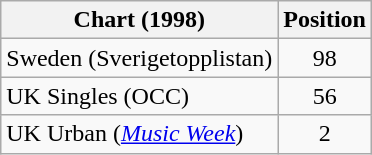<table class="wikitable">
<tr>
<th>Chart (1998)</th>
<th>Position</th>
</tr>
<tr>
<td>Sweden (Sverigetopplistan)</td>
<td align="center">98</td>
</tr>
<tr>
<td>UK Singles (OCC)</td>
<td align="center">56</td>
</tr>
<tr>
<td>UK Urban (<em><a href='#'>Music Week</a></em>)</td>
<td align="center">2</td>
</tr>
</table>
